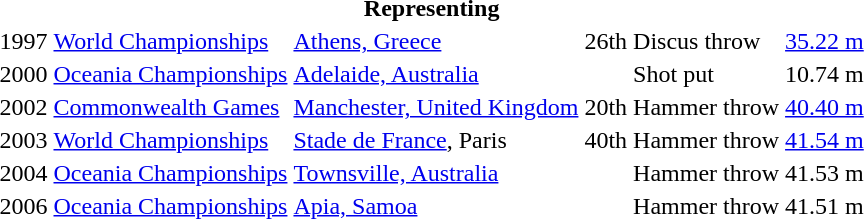<table>
<tr>
<th colspan="6">Representing </th>
</tr>
<tr>
<td>1997</td>
<td><a href='#'>World Championships</a></td>
<td><a href='#'>Athens, Greece</a></td>
<td>26th</td>
<td>Discus throw</td>
<td><a href='#'>35.22 m</a></td>
</tr>
<tr>
<td>2000</td>
<td><a href='#'>Oceania Championships</a></td>
<td><a href='#'>Adelaide, Australia</a></td>
<td></td>
<td>Shot put</td>
<td>10.74 m</td>
</tr>
<tr>
<td>2002</td>
<td><a href='#'>Commonwealth Games</a></td>
<td><a href='#'>Manchester, United Kingdom</a></td>
<td>20th</td>
<td>Hammer throw</td>
<td><a href='#'>40.40 m</a></td>
</tr>
<tr>
<td>2003</td>
<td><a href='#'>World Championships</a></td>
<td><a href='#'>Stade de France</a>, Paris</td>
<td>40th</td>
<td>Hammer throw</td>
<td><a href='#'>41.54 m</a></td>
</tr>
<tr>
<td>2004</td>
<td><a href='#'>Oceania Championships</a></td>
<td><a href='#'>Townsville, Australia</a></td>
<td></td>
<td>Hammer throw</td>
<td>41.53 m</td>
</tr>
<tr>
<td>2006</td>
<td><a href='#'>Oceania Championships</a></td>
<td><a href='#'>Apia, Samoa</a></td>
<td></td>
<td>Hammer throw</td>
<td>41.51 m</td>
</tr>
<tr>
</tr>
</table>
